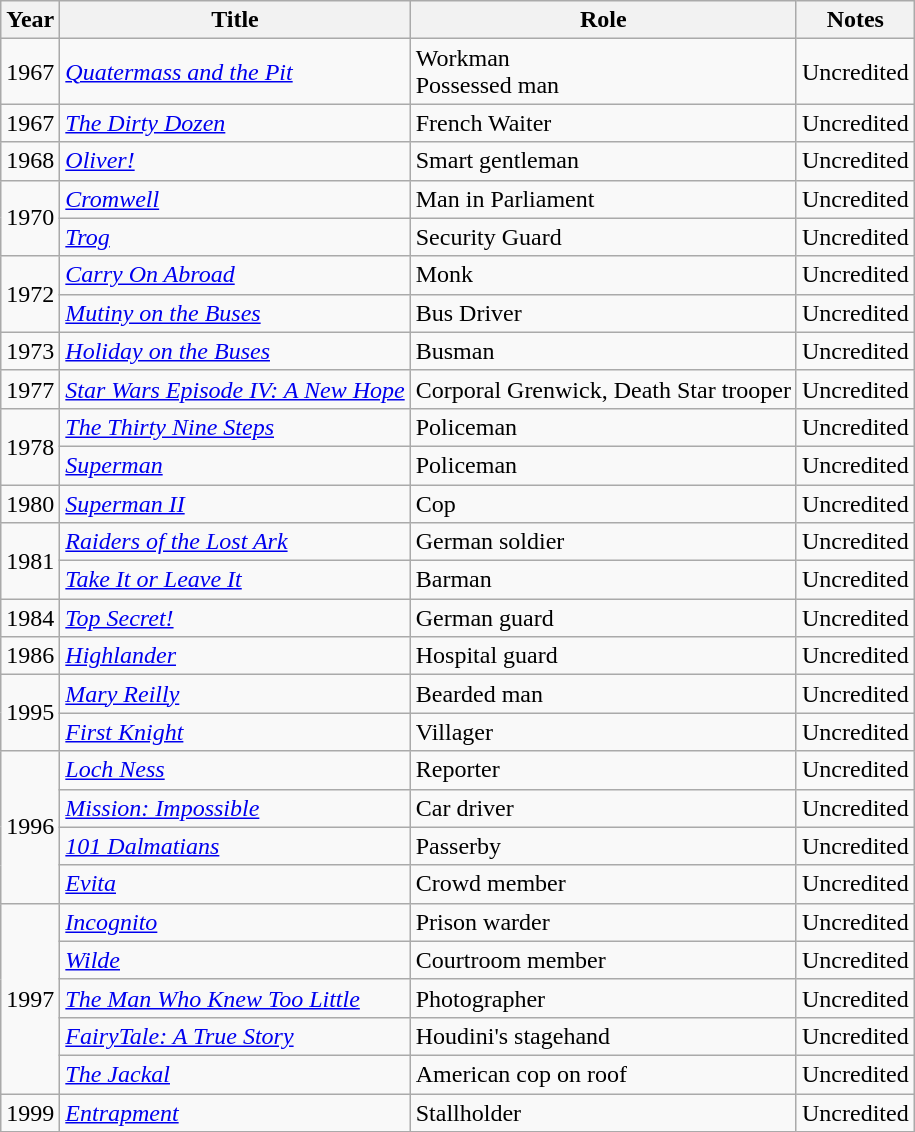<table class="wikitable sortable">
<tr>
<th>Year</th>
<th>Title</th>
<th>Role</th>
<th>Notes</th>
</tr>
<tr>
<td>1967</td>
<td><em><a href='#'>Quatermass and the Pit</a></em></td>
<td>Workman <br> Possessed man</td>
<td>Uncredited</td>
</tr>
<tr>
<td rowspan="1">1967</td>
<td><em><a href='#'>The Dirty Dozen</a></em></td>
<td>French Waiter</td>
<td>Uncredited</td>
</tr>
<tr>
<td>1968</td>
<td><em><a href='#'>Oliver!</a></em></td>
<td>Smart gentleman</td>
<td>Uncredited</td>
</tr>
<tr>
<td rowspan="2">1970</td>
<td><em><a href='#'>Cromwell</a></em></td>
<td>Man in Parliament</td>
<td>Uncredited</td>
</tr>
<tr>
<td><em><a href='#'>Trog</a></em></td>
<td>Security Guard</td>
<td>Uncredited</td>
</tr>
<tr>
<td rowspan="2">1972</td>
<td><em><a href='#'>Carry On Abroad</a></em></td>
<td>Monk</td>
<td>Uncredited</td>
</tr>
<tr>
<td><em><a href='#'>Mutiny on the Buses</a></em></td>
<td>Bus Driver</td>
<td>Uncredited</td>
</tr>
<tr>
<td>1973</td>
<td><em><a href='#'>Holiday on the Buses</a></em></td>
<td>Busman</td>
<td>Uncredited</td>
</tr>
<tr>
<td>1977</td>
<td><em><a href='#'>Star Wars Episode IV: A New Hope</a></em></td>
<td>Corporal Grenwick, Death Star trooper</td>
<td>Uncredited</td>
</tr>
<tr>
<td rowspan="2">1978</td>
<td><em><a href='#'>The Thirty Nine Steps</a></em></td>
<td>Policeman</td>
<td>Uncredited</td>
</tr>
<tr>
<td><em><a href='#'>Superman</a></em></td>
<td>Policeman</td>
<td>Uncredited</td>
</tr>
<tr>
<td>1980</td>
<td><em><a href='#'>Superman II</a></em></td>
<td>Cop</td>
<td>Uncredited</td>
</tr>
<tr>
<td rowspan="2">1981</td>
<td><em><a href='#'>Raiders of the Lost Ark</a></em></td>
<td>German soldier</td>
<td>Uncredited</td>
</tr>
<tr>
<td><em><a href='#'>Take It or Leave It</a></em></td>
<td>Barman</td>
<td>Uncredited</td>
</tr>
<tr>
<td>1984</td>
<td><em><a href='#'>Top Secret!</a></em></td>
<td>German guard</td>
<td>Uncredited</td>
</tr>
<tr>
<td>1986</td>
<td><em><a href='#'>Highlander</a></em></td>
<td>Hospital guard</td>
<td>Uncredited</td>
</tr>
<tr>
<td rowspan="2">1995</td>
<td><em><a href='#'>Mary Reilly</a></em></td>
<td>Bearded man</td>
<td>Uncredited</td>
</tr>
<tr>
<td><em><a href='#'>First Knight</a></em></td>
<td>Villager</td>
<td>Uncredited</td>
</tr>
<tr>
<td rowspan="4">1996</td>
<td><em><a href='#'>Loch Ness</a></em></td>
<td>Reporter</td>
<td>Uncredited</td>
</tr>
<tr>
<td><em><a href='#'>Mission: Impossible</a></em></td>
<td>Car driver</td>
<td>Uncredited</td>
</tr>
<tr>
<td><em><a href='#'>101 Dalmatians</a></em></td>
<td>Passerby</td>
<td>Uncredited</td>
</tr>
<tr>
<td><em><a href='#'>Evita</a></em></td>
<td>Crowd member</td>
<td>Uncredited</td>
</tr>
<tr>
<td rowspan="5">1997</td>
<td><em><a href='#'>Incognito</a></em></td>
<td>Prison warder</td>
<td>Uncredited</td>
</tr>
<tr>
<td><em><a href='#'>Wilde</a></em></td>
<td>Courtroom member</td>
<td>Uncredited</td>
</tr>
<tr>
<td><em><a href='#'>The Man Who Knew Too Little</a></em></td>
<td>Photographer</td>
<td>Uncredited</td>
</tr>
<tr>
<td><em><a href='#'>FairyTale: A True Story</a></em></td>
<td>Houdini's stagehand</td>
<td>Uncredited</td>
</tr>
<tr>
<td><em><a href='#'>The Jackal</a></em></td>
<td>American cop on roof</td>
<td>Uncredited</td>
</tr>
<tr>
<td>1999</td>
<td><em><a href='#'>Entrapment</a></em></td>
<td>Stallholder</td>
<td>Uncredited</td>
</tr>
<tr>
</tr>
</table>
